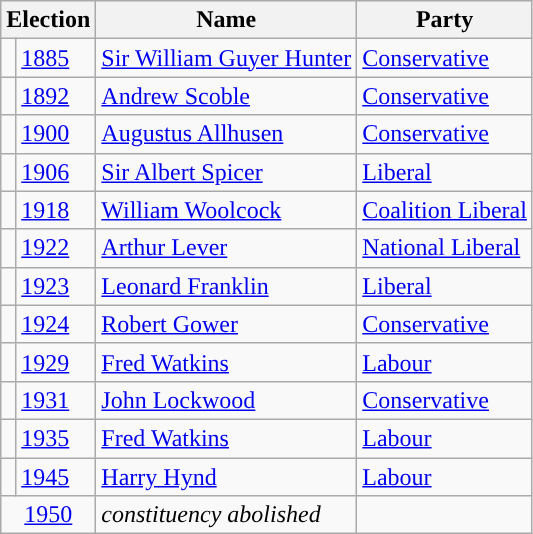<table class="wikitable">
<tr>
<th colspan="2">Election</th>
<th>Name</th>
<th>Party</th>
</tr>
<tr>
<td style="color:inherit;background-color: "></td>
<td><a href='#'>1885</a></td>
<td><a href='#'>Sir William Guyer Hunter</a></td>
<td><a href='#'>Conservative</a></td>
</tr>
<tr>
<td style="color:inherit;background-color: "></td>
<td><a href='#'>1892</a></td>
<td><a href='#'>Andrew Scoble</a></td>
<td><a href='#'>Conservative</a></td>
</tr>
<tr>
<td style="color:inherit;background-color: "></td>
<td><a href='#'>1900</a></td>
<td><a href='#'>Augustus Allhusen</a></td>
<td><a href='#'>Conservative</a></td>
</tr>
<tr>
<td style="color:inherit;background-color: "></td>
<td><a href='#'>1906</a></td>
<td><a href='#'>Sir Albert Spicer</a></td>
<td><a href='#'>Liberal</a></td>
</tr>
<tr>
<td style="color:inherit;background-color: "></td>
<td><a href='#'>1918</a></td>
<td><a href='#'>William Woolcock</a></td>
<td><a href='#'>Coalition Liberal</a></td>
</tr>
<tr>
<td style="color:inherit;background-color: "></td>
<td><a href='#'>1922</a></td>
<td><a href='#'>Arthur Lever</a></td>
<td><a href='#'>National Liberal</a></td>
</tr>
<tr>
<td style="color:inherit;background-color: "></td>
<td><a href='#'>1923</a></td>
<td><a href='#'>Leonard Franklin</a></td>
<td><a href='#'>Liberal</a></td>
</tr>
<tr>
<td style="color:inherit;background-color: "></td>
<td><a href='#'>1924</a></td>
<td><a href='#'>Robert Gower</a></td>
<td><a href='#'>Conservative</a></td>
</tr>
<tr>
<td style="color:inherit;background-color: "></td>
<td><a href='#'>1929</a></td>
<td><a href='#'>Fred Watkins</a></td>
<td><a href='#'>Labour</a></td>
</tr>
<tr>
<td style="color:inherit;background-color: "></td>
<td><a href='#'>1931</a></td>
<td><a href='#'>John Lockwood</a></td>
<td><a href='#'>Conservative</a></td>
</tr>
<tr>
<td style="color:inherit;background-color: "></td>
<td><a href='#'>1935</a></td>
<td><a href='#'>Fred Watkins</a></td>
<td><a href='#'>Labour</a></td>
</tr>
<tr>
<td style="color:inherit;background-color: "></td>
<td><a href='#'>1945</a></td>
<td><a href='#'>Harry Hynd</a></td>
<td><a href='#'>Labour</a></td>
</tr>
<tr>
<td colspan="2" align="center"><a href='#'>1950</a></td>
<td><em>constituency abolished</em></td>
</tr>
</table>
